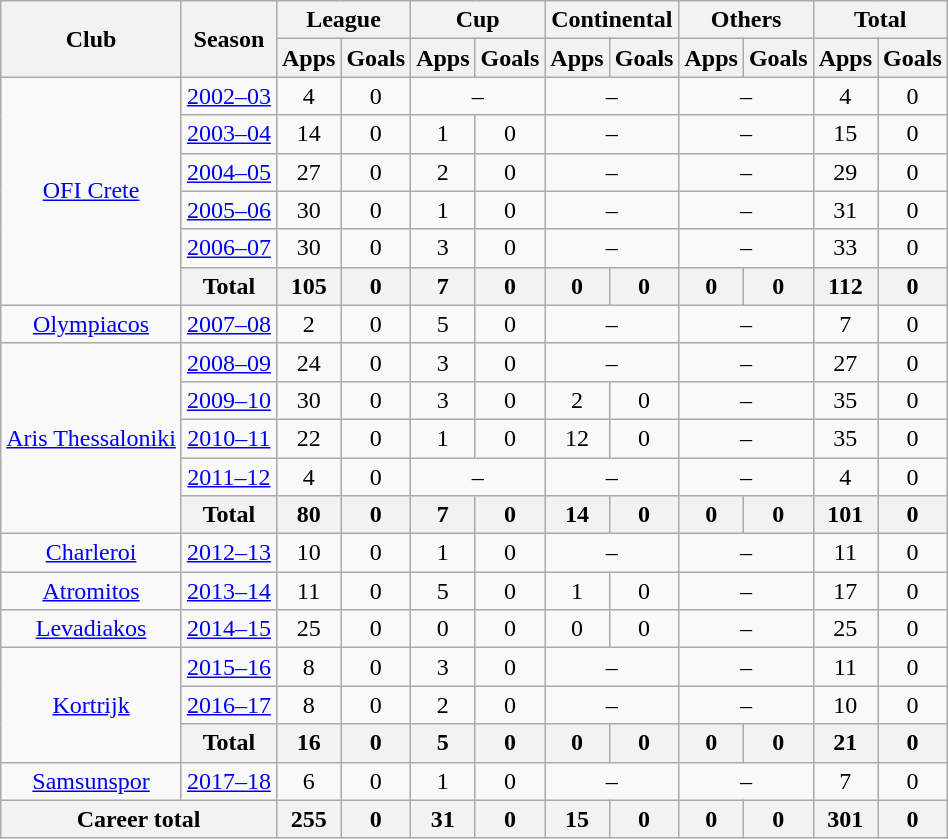<table class="wikitable" style="text-align:center">
<tr>
<th rowspan="2">Club</th>
<th rowspan="2">Season</th>
<th colspan="2">League</th>
<th colspan="2">Cup</th>
<th colspan="2">Continental</th>
<th colspan="2">Others</th>
<th colspan="2">Total</th>
</tr>
<tr>
<th>Apps</th>
<th>Goals</th>
<th>Apps</th>
<th>Goals</th>
<th>Apps</th>
<th>Goals</th>
<th>Apps</th>
<th>Goals</th>
<th>Apps</th>
<th>Goals</th>
</tr>
<tr>
<td rowspan="6"><a href='#'>OFI Crete</a></td>
<td><a href='#'>2002–03</a></td>
<td>4</td>
<td>0</td>
<td colspan="2">–</td>
<td colspan="2">–</td>
<td colspan="2">–</td>
<td>4</td>
<td>0</td>
</tr>
<tr>
<td><a href='#'>2003–04</a></td>
<td>14</td>
<td>0</td>
<td>1</td>
<td>0</td>
<td colspan="2">–</td>
<td colspan="2">–</td>
<td>15</td>
<td>0</td>
</tr>
<tr>
<td><a href='#'>2004–05</a></td>
<td>27</td>
<td>0</td>
<td>2</td>
<td>0</td>
<td colspan="2">–</td>
<td colspan="2">–</td>
<td>29</td>
<td>0</td>
</tr>
<tr>
<td><a href='#'>2005–06</a></td>
<td>30</td>
<td>0</td>
<td>1</td>
<td>0</td>
<td colspan="2">–</td>
<td colspan="2">–</td>
<td>31</td>
<td>0</td>
</tr>
<tr>
<td><a href='#'>2006–07</a></td>
<td>30</td>
<td>0</td>
<td>3</td>
<td>0</td>
<td colspan="2">–</td>
<td colspan="2">–</td>
<td>33</td>
<td>0</td>
</tr>
<tr>
<th>Total</th>
<th>105</th>
<th>0</th>
<th>7</th>
<th>0</th>
<th>0</th>
<th>0</th>
<th>0</th>
<th>0</th>
<th>112</th>
<th>0</th>
</tr>
<tr>
<td><a href='#'>Olympiacos</a></td>
<td><a href='#'>2007–08</a></td>
<td>2</td>
<td>0</td>
<td>5</td>
<td>0</td>
<td colspan="2">–</td>
<td colspan="2">–</td>
<td>7</td>
<td>0</td>
</tr>
<tr>
<td rowspan="5"><a href='#'>Aris Thessaloniki</a></td>
<td><a href='#'>2008–09</a></td>
<td>24</td>
<td>0</td>
<td>3</td>
<td>0</td>
<td colspan="2">–</td>
<td colspan="2">–</td>
<td>27</td>
<td>0</td>
</tr>
<tr>
<td><a href='#'>2009–10</a></td>
<td>30</td>
<td>0</td>
<td>3</td>
<td>0</td>
<td>2</td>
<td>0</td>
<td colspan="2">–</td>
<td>35</td>
<td>0</td>
</tr>
<tr>
<td><a href='#'>2010–11</a></td>
<td>22</td>
<td>0</td>
<td>1</td>
<td>0</td>
<td>12</td>
<td>0</td>
<td colspan="2">–</td>
<td>35</td>
<td>0</td>
</tr>
<tr>
<td><a href='#'>2011–12</a></td>
<td>4</td>
<td>0</td>
<td colspan="2">–</td>
<td colspan="2">–</td>
<td colspan="2">–</td>
<td>4</td>
<td>0</td>
</tr>
<tr>
<th>Total</th>
<th>80</th>
<th>0</th>
<th>7</th>
<th>0</th>
<th>14</th>
<th>0</th>
<th>0</th>
<th>0</th>
<th>101</th>
<th>0</th>
</tr>
<tr>
<td><a href='#'>Charleroi</a></td>
<td><a href='#'>2012–13</a></td>
<td>10</td>
<td>0</td>
<td>1</td>
<td>0</td>
<td colspan="2">–</td>
<td colspan="2">–</td>
<td>11</td>
<td>0</td>
</tr>
<tr>
<td><a href='#'>Atromitos</a></td>
<td><a href='#'>2013–14</a></td>
<td>11</td>
<td>0</td>
<td>5</td>
<td>0</td>
<td>1</td>
<td>0</td>
<td colspan="2">–</td>
<td>17</td>
<td>0</td>
</tr>
<tr>
<td><a href='#'>Levadiakos</a></td>
<td><a href='#'>2014–15</a></td>
<td>25</td>
<td>0</td>
<td>0</td>
<td>0</td>
<td>0</td>
<td>0</td>
<td colspan="2">–</td>
<td>25</td>
<td>0</td>
</tr>
<tr>
<td rowspan="3"><a href='#'>Kortrijk</a></td>
<td><a href='#'>2015–16</a></td>
<td>8</td>
<td>0</td>
<td>3</td>
<td>0</td>
<td colspan="2">–</td>
<td colspan="2">–</td>
<td>11</td>
<td>0</td>
</tr>
<tr>
<td><a href='#'>2016–17</a></td>
<td>8</td>
<td>0</td>
<td>2</td>
<td>0</td>
<td colspan="2">–</td>
<td colspan="2">–</td>
<td>10</td>
<td>0</td>
</tr>
<tr>
<th>Total</th>
<th>16</th>
<th>0</th>
<th>5</th>
<th>0</th>
<th>0</th>
<th>0</th>
<th>0</th>
<th>0</th>
<th>21</th>
<th>0</th>
</tr>
<tr>
<td><a href='#'>Samsunspor</a></td>
<td><a href='#'>2017–18</a></td>
<td>6</td>
<td>0</td>
<td>1</td>
<td>0</td>
<td colspan="2">–</td>
<td colspan="2">–</td>
<td>7</td>
<td>0</td>
</tr>
<tr>
<th colspan="2">Career total</th>
<th>255</th>
<th>0</th>
<th>31</th>
<th>0</th>
<th>15</th>
<th>0</th>
<th>0</th>
<th>0</th>
<th>301</th>
<th>0</th>
</tr>
</table>
